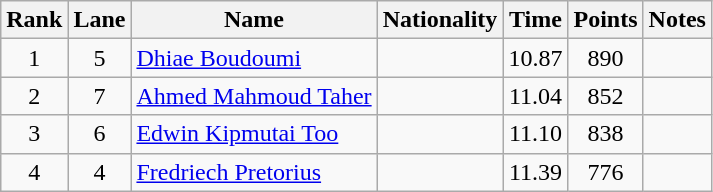<table class="wikitable sortable" style="text-align:center">
<tr>
<th>Rank</th>
<th>Lane</th>
<th>Name</th>
<th>Nationality</th>
<th>Time</th>
<th>Points</th>
<th>Notes</th>
</tr>
<tr>
<td>1</td>
<td>5</td>
<td align="left"><a href='#'>Dhiae Boudoumi</a></td>
<td align=left></td>
<td>10.87</td>
<td>890</td>
<td></td>
</tr>
<tr>
<td>2</td>
<td>7</td>
<td align="left"><a href='#'>Ahmed Mahmoud Taher</a></td>
<td align=left></td>
<td>11.04</td>
<td>852</td>
<td></td>
</tr>
<tr>
<td>3</td>
<td>6</td>
<td align="left"><a href='#'>Edwin Kipmutai Too</a></td>
<td align=left></td>
<td>11.10</td>
<td>838</td>
<td></td>
</tr>
<tr>
<td>4</td>
<td>4</td>
<td align="left"><a href='#'>Fredriech Pretorius</a></td>
<td align=left></td>
<td>11.39</td>
<td>776</td>
<td></td>
</tr>
</table>
